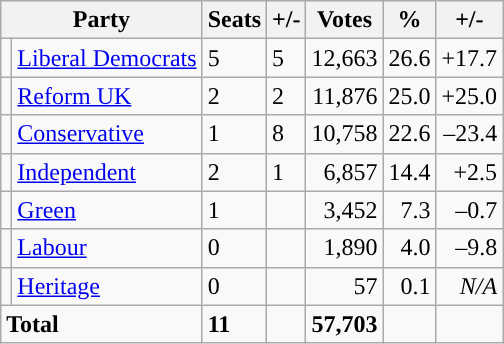<table class="wikitable sortable">
<tr>
<th colspan="2">Party</th>
<th>Seats</th>
<th>+/-</th>
<th>Votes</th>
<th>%</th>
<th>+/-</th>
</tr>
<tr>
<td style="background-color: "></td>
<td><a href='#'>Liberal Democrats</a></td>
<td>5</td>
<td> 5</td>
<td style="text-align:right;">12,663</td>
<td style="text-align:right;">26.6</td>
<td style="text-align:right;">+17.7</td>
</tr>
<tr>
<td style="background-color: "></td>
<td><a href='#'>Reform UK</a></td>
<td>2</td>
<td> 2</td>
<td style="text-align:right;">11,876</td>
<td style="text-align:right;">25.0</td>
<td style="text-align:right;">+25.0</td>
</tr>
<tr>
<td style="background-color: "></td>
<td><a href='#'>Conservative</a></td>
<td>1</td>
<td> 8</td>
<td style="text-align:right;">10,758</td>
<td style="text-align:right;">22.6</td>
<td style="text-align:right;">–23.4</td>
</tr>
<tr>
<td style="background-color: "></td>
<td><a href='#'>Independent</a></td>
<td>2</td>
<td> 1</td>
<td style="text-align:right;">6,857</td>
<td style="text-align:right;">14.4</td>
<td style="text-align:right;">+2.5</td>
</tr>
<tr>
<td style="background-color: "></td>
<td><a href='#'>Green</a></td>
<td>1</td>
<td></td>
<td style="text-align:right;">3,452</td>
<td style="text-align:right;">7.3</td>
<td style="text-align:right;">–0.7</td>
</tr>
<tr>
<td style="background-color: "></td>
<td><a href='#'>Labour</a></td>
<td>0</td>
<td></td>
<td style="text-align:right;">1,890</td>
<td style="text-align:right;">4.0</td>
<td style="text-align:right;">–9.8</td>
</tr>
<tr>
<td style="background-color: "></td>
<td><a href='#'>Heritage</a></td>
<td>0</td>
<td></td>
<td style="text-align:right;">57</td>
<td style="text-align:right;">0.1</td>
<td style="text-align:right;"><em>N/A</em></td>
</tr>
<tr>
<td colspan="2"><strong>Total</strong></td>
<td><strong>11</strong></td>
<td></td>
<td style="text-align:right;"><strong>57,703</strong></td>
<td style="text-align:right;"></td>
<td style="text-align:right;"></td>
</tr>
</table>
